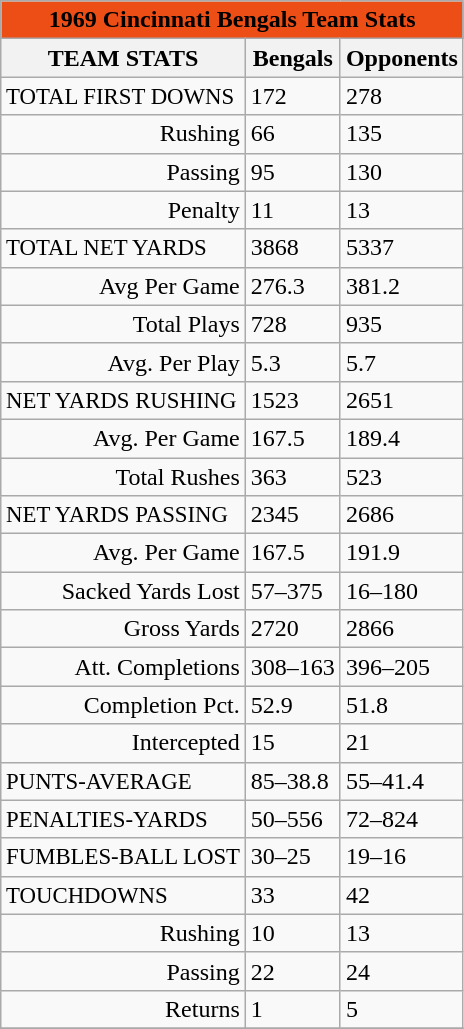<table class="wikitable">
<tr>
<th colspan="100" style="background-color: #ED4E16;" "style="font-size: 95%">1969 Cincinnati Bengals Team Stats</th>
</tr>
<tr>
<th>TEAM STATS</th>
<th>Bengals</th>
<th>Opponents</th>
</tr>
<tr>
<td style="font-size: 95%">TOTAL FIRST DOWNS</td>
<td>172</td>
<td>278</td>
</tr>
<tr>
<td align="right">Rushing</td>
<td>66</td>
<td>135</td>
</tr>
<tr>
<td align="right">Passing</td>
<td>95</td>
<td>130</td>
</tr>
<tr>
<td align="right">Penalty</td>
<td>11</td>
<td>13</td>
</tr>
<tr>
<td style="font-size: 95%">TOTAL NET YARDS</td>
<td>3868</td>
<td>5337</td>
</tr>
<tr>
<td align="right">Avg Per Game</td>
<td>276.3</td>
<td>381.2</td>
</tr>
<tr>
<td align="right">Total Plays</td>
<td>728</td>
<td>935</td>
</tr>
<tr>
<td align="right">Avg. Per Play</td>
<td>5.3</td>
<td>5.7</td>
</tr>
<tr>
<td style="font-size: 95%">NET YARDS RUSHING</td>
<td>1523</td>
<td>2651</td>
</tr>
<tr>
<td align="right">Avg. Per Game</td>
<td>167.5</td>
<td>189.4</td>
</tr>
<tr>
<td align="right">Total Rushes</td>
<td>363</td>
<td>523</td>
</tr>
<tr>
<td style="font-size: 95%">NET YARDS PASSING</td>
<td>2345</td>
<td>2686</td>
</tr>
<tr>
<td align="right">Avg. Per Game</td>
<td>167.5</td>
<td>191.9</td>
</tr>
<tr>
<td align="right">Sacked Yards Lost</td>
<td>57–375</td>
<td>16–180</td>
</tr>
<tr>
<td align="right">Gross Yards</td>
<td>2720</td>
<td>2866</td>
</tr>
<tr>
<td align="right">Att. Completions</td>
<td>308–163</td>
<td>396–205</td>
</tr>
<tr>
<td align="right">Completion Pct.</td>
<td>52.9</td>
<td>51.8</td>
</tr>
<tr>
<td align="right">Intercepted</td>
<td>15</td>
<td>21</td>
</tr>
<tr>
<td style="font-size: 95%">PUNTS-AVERAGE</td>
<td>85–38.8</td>
<td>55–41.4</td>
</tr>
<tr>
<td style="font-size: 95%">PENALTIES-YARDS</td>
<td>50–556</td>
<td>72–824</td>
</tr>
<tr>
<td style="font-size: 95%">FUMBLES-BALL LOST</td>
<td>30–25</td>
<td>19–16</td>
</tr>
<tr>
<td style="font-size: 95%">TOUCHDOWNS</td>
<td>33</td>
<td>42</td>
</tr>
<tr>
<td align="right">Rushing</td>
<td>10</td>
<td>13</td>
</tr>
<tr>
<td align="right">Passing</td>
<td>22</td>
<td>24</td>
</tr>
<tr>
<td align="right">Returns</td>
<td>1</td>
<td>5</td>
</tr>
<tr>
</tr>
</table>
